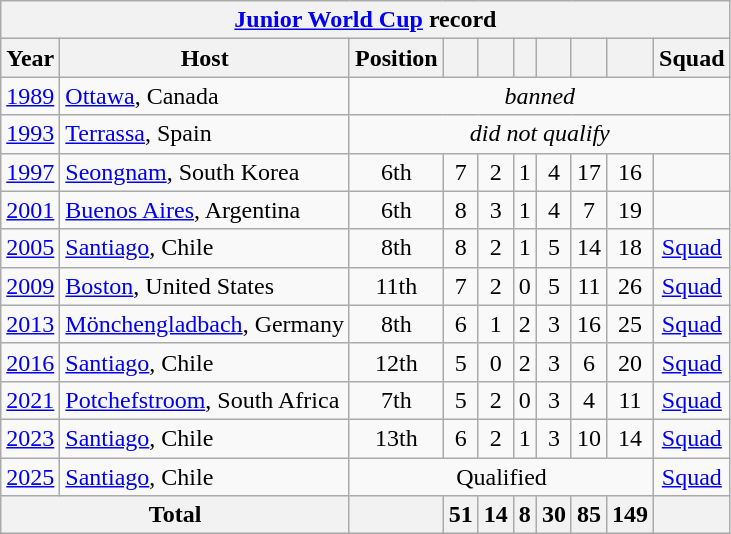<table class="wikitable" style="text-align: center;font-size:100%;">
<tr>
<th colspan=10><a href='#'>Junior World Cup</a> record</th>
</tr>
<tr>
<th>Year</th>
<th>Host</th>
<th>Position</th>
<th></th>
<th></th>
<th></th>
<th></th>
<th></th>
<th></th>
<th>Squad</th>
</tr>
<tr>
<td><a href='#'>1989</a></td>
<td align=left> <a href='#'>Ottawa</a>, Canada</td>
<td colspan=8><em>banned</em></td>
</tr>
<tr>
<td><a href='#'>1993</a></td>
<td align=left> <a href='#'>Terrassa</a>, Spain</td>
<td colspan=8><em>did not qualify</em></td>
</tr>
<tr>
<td><a href='#'>1997</a></td>
<td align=left> <a href='#'>Seongnam</a>, South Korea</td>
<td>6th</td>
<td>7</td>
<td>2</td>
<td>1</td>
<td>4</td>
<td>17</td>
<td>16</td>
<td></td>
</tr>
<tr>
<td><a href='#'>2001</a></td>
<td align=left> <a href='#'>Buenos Aires</a>, Argentina</td>
<td>6th</td>
<td>8</td>
<td>3</td>
<td>1</td>
<td>4</td>
<td>7</td>
<td>19</td>
<td></td>
</tr>
<tr>
<td><a href='#'>2005</a></td>
<td align=left> <a href='#'>Santiago</a>, Chile</td>
<td>8th</td>
<td>8</td>
<td>2</td>
<td>1</td>
<td>5</td>
<td>14</td>
<td>18</td>
<td><a href='#'>Squad</a></td>
</tr>
<tr>
<td><a href='#'>2009</a></td>
<td align=left> <a href='#'>Boston</a>, United States</td>
<td>11th</td>
<td>7</td>
<td>2</td>
<td>0</td>
<td>5</td>
<td>11</td>
<td>26</td>
<td><a href='#'>Squad</a></td>
</tr>
<tr>
<td><a href='#'>2013</a></td>
<td align=left> <a href='#'>Mönchengladbach</a>, Germany</td>
<td>8th</td>
<td>6</td>
<td>1</td>
<td>2</td>
<td>3</td>
<td>16</td>
<td>25</td>
<td><a href='#'>Squad</a></td>
</tr>
<tr>
<td><a href='#'>2016</a></td>
<td align=left> <a href='#'>Santiago</a>, Chile</td>
<td>12th</td>
<td>5</td>
<td>0</td>
<td>2</td>
<td>3</td>
<td>6</td>
<td>20</td>
<td><a href='#'>Squad</a></td>
</tr>
<tr>
<td><a href='#'>2021</a></td>
<td align=left> <a href='#'>Potchefstroom</a>, South Africa</td>
<td>7th</td>
<td>5</td>
<td>2</td>
<td>0</td>
<td>3</td>
<td 1>4</td>
<td>11</td>
<td><a href='#'>Squad</a></td>
</tr>
<tr>
<td><a href='#'>2023</a></td>
<td align=left> <a href='#'>Santiago</a>, Chile</td>
<td>13th</td>
<td>6</td>
<td>2</td>
<td>1</td>
<td>3</td>
<td>10</td>
<td>14</td>
<td><a href='#'>Squad</a></td>
</tr>
<tr>
<td><a href='#'>2025</a></td>
<td align=left> <a href='#'>Santiago</a>, Chile</td>
<td colspan=7>Qualified</td>
<td><a href='#'>Squad</a></td>
</tr>
<tr>
<th colspan=2>Total</th>
<th></th>
<th>51</th>
<th>14</th>
<th>8</th>
<th>30</th>
<th>85</th>
<th>149</th>
<th></th>
</tr>
</table>
